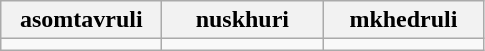<table class="wikitable" style="width:100">
<tr>
<th width="100">asomtavruli</th>
<th width="100">nuskhuri</th>
<th width="100">mkhedruli</th>
</tr>
<tr>
<td align="center"></td>
<td align="center"></td>
<td align="center"></td>
</tr>
</table>
